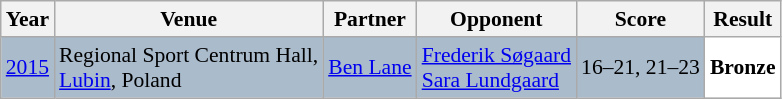<table class="sortable wikitable" style="font-size: 90%;">
<tr>
<th>Year</th>
<th>Venue</th>
<th>Partner</th>
<th>Opponent</th>
<th>Score</th>
<th>Result</th>
</tr>
<tr style="background:#AABBCC">
<td align="center"><a href='#'>2015</a></td>
<td align="left">Regional Sport Centrum Hall,<br><a href='#'>Lubin</a>, Poland</td>
<td align="left"> <a href='#'>Ben Lane</a></td>
<td align="left"> <a href='#'>Frederik Søgaard</a><br> <a href='#'>Sara Lundgaard</a></td>
<td align="left">16–21, 21–23</td>
<td style="text-align:left; background:white"> <strong>Bronze</strong></td>
</tr>
</table>
